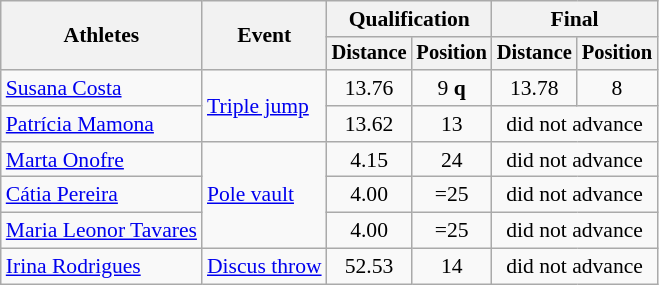<table class=wikitable style="font-size:90%">
<tr>
<th rowspan="2">Athletes</th>
<th rowspan="2">Event</th>
<th colspan="2">Qualification</th>
<th colspan="2">Final</th>
</tr>
<tr style="font-size:95%">
<th>Distance</th>
<th>Position</th>
<th>Distance</th>
<th>Position</th>
</tr>
<tr>
<td><a href='#'>Susana Costa</a></td>
<td rowspan=2><a href='#'>Triple jump</a></td>
<td align=center>13.76</td>
<td align=center>9 <strong>q</strong></td>
<td align=center>13.78</td>
<td align=center>8</td>
</tr>
<tr>
<td><a href='#'>Patrícia Mamona</a></td>
<td align=center>13.62</td>
<td align=center>13</td>
<td align=center colspan=2>did not advance</td>
</tr>
<tr>
<td><a href='#'>Marta Onofre</a></td>
<td rowspan=3><a href='#'>Pole vault</a></td>
<td align=center>4.15</td>
<td align=center>24</td>
<td align=center colspan=2>did not advance</td>
</tr>
<tr>
<td><a href='#'>Cátia Pereira</a></td>
<td align=center>4.00</td>
<td align=center>=25</td>
<td align=center colspan=2>did not advance</td>
</tr>
<tr>
<td><a href='#'>Maria Leonor Tavares</a></td>
<td align=center>4.00</td>
<td align=center>=25</td>
<td align=center colspan=2>did not advance</td>
</tr>
<tr>
<td><a href='#'>Irina Rodrigues</a></td>
<td><a href='#'>Discus throw</a></td>
<td align=center>52.53</td>
<td align=center>14</td>
<td align=center colspan=2>did not advance</td>
</tr>
</table>
